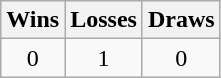<table class="wikitable">
<tr>
<th>Wins</th>
<th>Losses</th>
<th>Draws</th>
</tr>
<tr>
<td align=center>0</td>
<td align=center>1</td>
<td align=center>0</td>
</tr>
</table>
